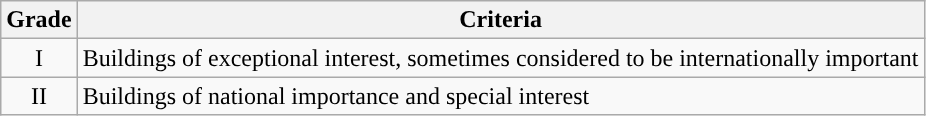<table class="wikitable">
<tr>
<th>Grade</th>
<th>Criteria</th>
</tr>
<tr>
<td align="center" >I</td>
<td>Buildings of exceptional interest, sometimes considered to be internationally important</td>
</tr>
<tr>
<td align="center" >II</td>
<td>Buildings of national importance and special interest</td>
</tr>
</table>
